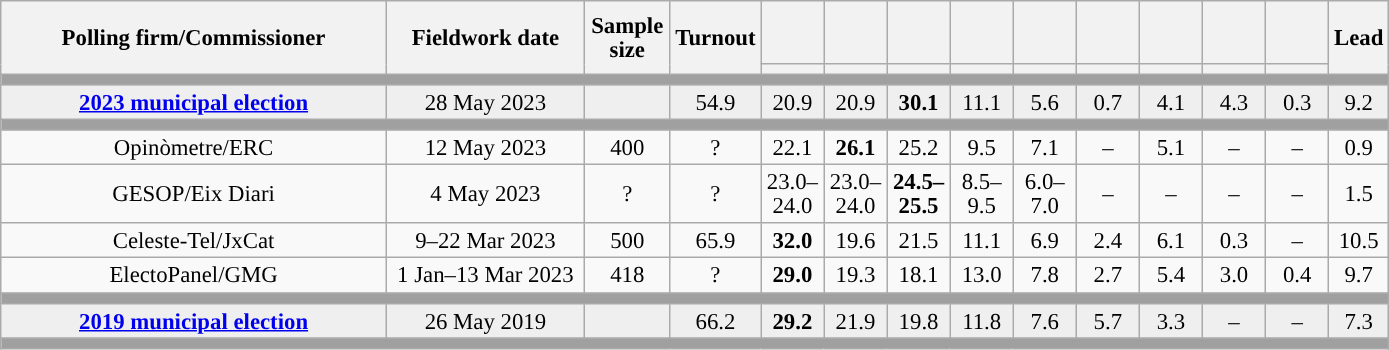<table class="wikitable collapsible collapsed" style="text-align:center; font-size:95%; line-height:16px;">
<tr style="height:42px;">
<th style="width:250px;" rowspan="2">Polling firm/Commissioner</th>
<th style="width:125px;" rowspan="2">Fieldwork date</th>
<th style="width:50px;" rowspan="2">Sample size</th>
<th style="width:45px;" rowspan="2">Turnout</th>
<th style="width:35px;"><br></th>
<th style="width:35px;"></th>
<th style="width:35px;"></th>
<th style="width:35px;"></th>
<th style="width:35px;"></th>
<th style="width:35px;"></th>
<th style="width:35px;"></th>
<th style="width:35px;"></th>
<th style="width:35px;"></th>
<th style="width:30px;" rowspan="2">Lead</th>
</tr>
<tr>
<th style="color:inherit;background:"></th>
<th style="color:inherit;background:"></th>
<th style="color:inherit;background:"></th>
<th style="color:inherit;background:"></th>
<th style="color:inherit;background:"></th>
<th style="color:inherit;background:"></th>
<th style="color:inherit;background:"></th>
<th style="color:inherit;background:"></th>
<th style="color:inherit;background:"></th>
</tr>
<tr>
<td colspan="14" style="background:#A0A0A0"></td>
</tr>
<tr style="background:#EFEFEF;">
<td><strong><a href='#'>2023 municipal election</a></strong></td>
<td>28 May 2023</td>
<td></td>
<td>54.9</td>
<td>20.9<br></td>
<td>20.9<br></td>
<td><strong>30.1</strong><br></td>
<td>11.1<br></td>
<td>5.6<br></td>
<td>0.7<br></td>
<td>4.1<br></td>
<td>4.3<br></td>
<td>0.3<br></td>
<td style="background:">9.2</td>
</tr>
<tr>
<td colspan="14" style="background:#A0A0A0"></td>
</tr>
<tr>
<td>Opinòmetre/ERC</td>
<td>12 May 2023</td>
<td>400</td>
<td>?</td>
<td>22.1<br></td>
<td><strong>26.1</strong><br></td>
<td>25.2<br></td>
<td>9.5<br></td>
<td>7.1<br></td>
<td>–</td>
<td>5.1<br></td>
<td>–</td>
<td>–</td>
<td style="background:">0.9</td>
</tr>
<tr>
<td>GESOP/Eix Diari</td>
<td>4 May 2023</td>
<td>?</td>
<td>?</td>
<td>23.0–<br>24.0<br></td>
<td>23.0–<br>24.0<br></td>
<td><strong>24.5–<br>25.5</strong><br></td>
<td>8.5–<br>9.5<br></td>
<td>6.0–<br>7.0<br></td>
<td>–</td>
<td>–</td>
<td>–</td>
<td>–</td>
<td style="background:">1.5</td>
</tr>
<tr>
<td>Celeste-Tel/JxCat</td>
<td>9–22 Mar 2023</td>
<td>500</td>
<td>65.9</td>
<td><strong>32.0</strong><br></td>
<td>19.6<br></td>
<td>21.5<br></td>
<td>11.1<br></td>
<td>6.9<br></td>
<td>2.4<br></td>
<td>6.1<br></td>
<td>0.3<br></td>
<td>–</td>
<td style="background:">10.5</td>
</tr>
<tr>
<td>ElectoPanel/GMG</td>
<td>1 Jan–13 Mar 2023</td>
<td>418</td>
<td>?</td>
<td><strong>29.0</strong><br></td>
<td>19.3<br></td>
<td>18.1<br></td>
<td>13.0<br></td>
<td>7.8<br></td>
<td>2.7<br></td>
<td>5.4<br></td>
<td>3.0<br></td>
<td>0.4<br></td>
<td style="background:">9.7</td>
</tr>
<tr>
<td colspan="14" style="background:#A0A0A0"></td>
</tr>
<tr style="background:#EFEFEF;">
<td><strong><a href='#'>2019 municipal election</a></strong></td>
<td>26 May 2019</td>
<td></td>
<td>66.2</td>
<td><strong>29.2</strong><br></td>
<td>21.9<br></td>
<td>19.8<br></td>
<td>11.8<br></td>
<td>7.6<br></td>
<td>5.7<br></td>
<td>3.3<br></td>
<td>–</td>
<td>–</td>
<td style="background:">7.3</td>
</tr>
<tr>
<td colspan="14" style="background:#A0A0A0"></td>
</tr>
</table>
